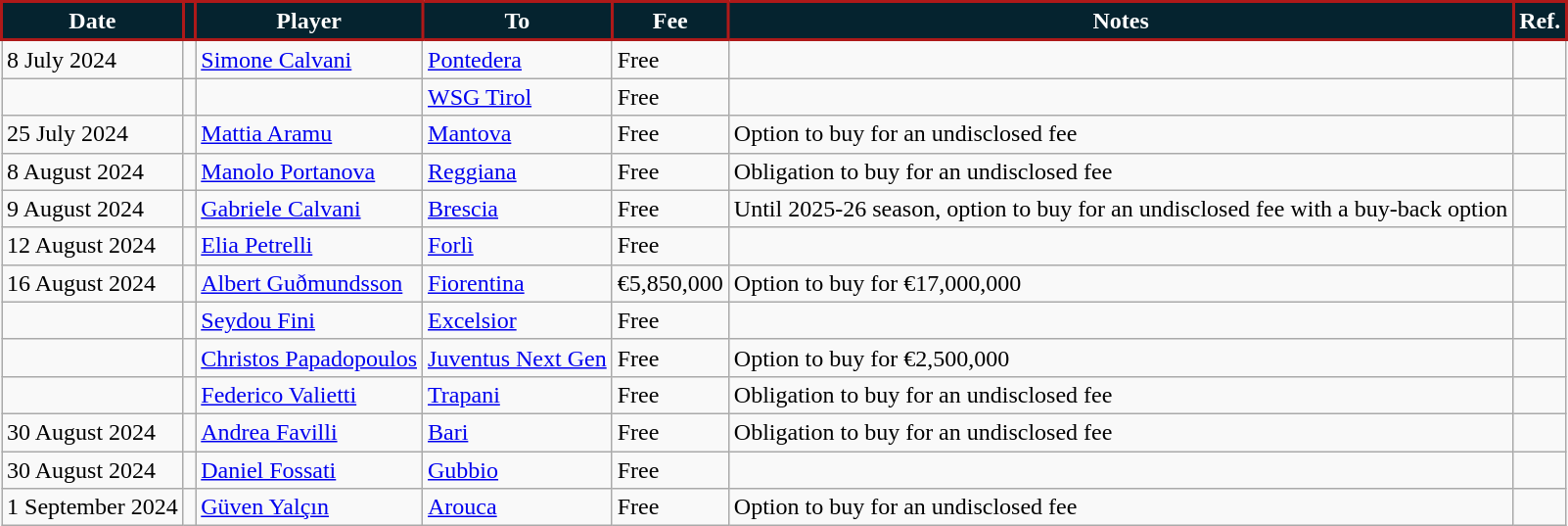<table class="wikitable plainrowheaders">
<tr>
<th style="background:#05232F;color:white;border:2px solid #AE1919">Date</th>
<th style="background:#05232F;color:white;border:2px solid #AE1919"></th>
<th style="background:#05232F;color:white;border:2px solid #AE1919">Player</th>
<th style="background:#05232F;color:white;border:2px solid #AE1919">To</th>
<th style="background:#05232F;color:white;border:2px solid #AE1919">Fee</th>
<th style="background:#05232F;color:white;border:2px solid #AE1919">Notes</th>
<th style="background:#05232F;color:white;border:2px solid #AE1919">Ref.</th>
</tr>
<tr>
<td>8 July 2024</td>
<td></td>
<td> <a href='#'>Simone Calvani</a></td>
<td> <a href='#'>Pontedera</a></td>
<td>Free</td>
<td></td>
<td></td>
</tr>
<tr>
<td></td>
<td></td>
<td> </td>
<td> <a href='#'>WSG Tirol</a></td>
<td>Free</td>
<td></td>
<td></td>
</tr>
<tr>
<td>25 July 2024</td>
<td></td>
<td> <a href='#'>Mattia Aramu</a></td>
<td> <a href='#'>Mantova</a></td>
<td>Free</td>
<td>Option to buy for an undisclosed fee</td>
<td></td>
</tr>
<tr>
<td>8 August 2024</td>
<td></td>
<td> <a href='#'>Manolo Portanova</a></td>
<td> <a href='#'>Reggiana</a></td>
<td>Free</td>
<td>Obligation to buy for an undisclosed fee</td>
<td></td>
</tr>
<tr>
<td>9 August 2024</td>
<td></td>
<td> <a href='#'>Gabriele Calvani</a></td>
<td> <a href='#'>Brescia</a></td>
<td>Free</td>
<td>Until 2025-26 season, option to buy for an undisclosed fee with a buy-back option</td>
<td></td>
</tr>
<tr>
<td>12 August 2024</td>
<td></td>
<td> <a href='#'>Elia Petrelli</a></td>
<td> <a href='#'>Forlì</a></td>
<td>Free</td>
<td></td>
<td></td>
</tr>
<tr>
<td>16 August 2024</td>
<td></td>
<td> <a href='#'>Albert Guðmundsson</a></td>
<td> <a href='#'>Fiorentina</a></td>
<td>€5,850,000</td>
<td>Option to buy for €17,000,000</td>
<td></td>
</tr>
<tr>
<td></td>
<td></td>
<td> <a href='#'>Seydou Fini</a></td>
<td> <a href='#'>Excelsior</a></td>
<td>Free</td>
<td></td>
<td></td>
</tr>
<tr>
<td></td>
<td></td>
<td> <a href='#'>Christos Papadopoulos</a></td>
<td> <a href='#'>Juventus Next Gen</a></td>
<td>Free</td>
<td>Option to buy for €2,500,000</td>
<td></td>
</tr>
<tr>
<td></td>
<td></td>
<td> <a href='#'>Federico Valietti</a></td>
<td> <a href='#'>Trapani</a></td>
<td>Free</td>
<td>Obligation to buy for an undisclosed fee</td>
<td></td>
</tr>
<tr>
<td>30 August 2024</td>
<td></td>
<td> <a href='#'>Andrea Favilli</a></td>
<td> <a href='#'>Bari</a></td>
<td>Free</td>
<td>Obligation to buy for an undisclosed fee</td>
<td></td>
</tr>
<tr>
<td>30 August 2024</td>
<td></td>
<td> <a href='#'>Daniel Fossati</a></td>
<td> <a href='#'>Gubbio</a></td>
<td>Free</td>
<td></td>
<td></td>
</tr>
<tr>
<td>1 September 2024</td>
<td></td>
<td> <a href='#'>Güven Yalçın</a></td>
<td> <a href='#'>Arouca</a></td>
<td>Free</td>
<td>Option to buy for an undisclosed fee</td>
<td></td>
</tr>
</table>
